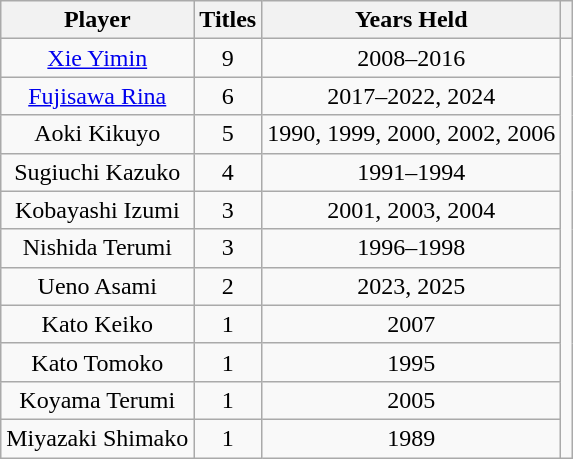<table class="wikitable sortable mw-collapsible mw-collapsed" style="text-align: center;">
<tr>
<th>Player</th>
<th>Titles</th>
<th>Years Held</th>
<th></th>
</tr>
<tr>
<td><a href='#'>Xie Yimin</a></td>
<td>9</td>
<td>2008–2016</td>
</tr>
<tr>
<td><a href='#'>Fujisawa Rina</a></td>
<td>6</td>
<td>2017–2022, 2024</td>
</tr>
<tr>
<td>Aoki Kikuyo</td>
<td>5</td>
<td>1990, 1999, 2000, 2002, 2006</td>
</tr>
<tr>
<td>Sugiuchi Kazuko</td>
<td>4</td>
<td>1991–1994</td>
</tr>
<tr>
<td>Kobayashi Izumi</td>
<td>3</td>
<td>2001, 2003, 2004</td>
</tr>
<tr>
<td>Nishida Terumi</td>
<td>3</td>
<td>1996–1998</td>
</tr>
<tr>
<td>Ueno Asami</td>
<td>2</td>
<td>2023, 2025</td>
</tr>
<tr>
<td>Kato Keiko</td>
<td>1</td>
<td>2007</td>
</tr>
<tr>
<td>Kato Tomoko</td>
<td>1</td>
<td>1995</td>
</tr>
<tr>
<td>Koyama Terumi</td>
<td>1</td>
<td>2005</td>
</tr>
<tr>
<td>Miyazaki Shimako</td>
<td>1</td>
<td>1989</td>
</tr>
</table>
